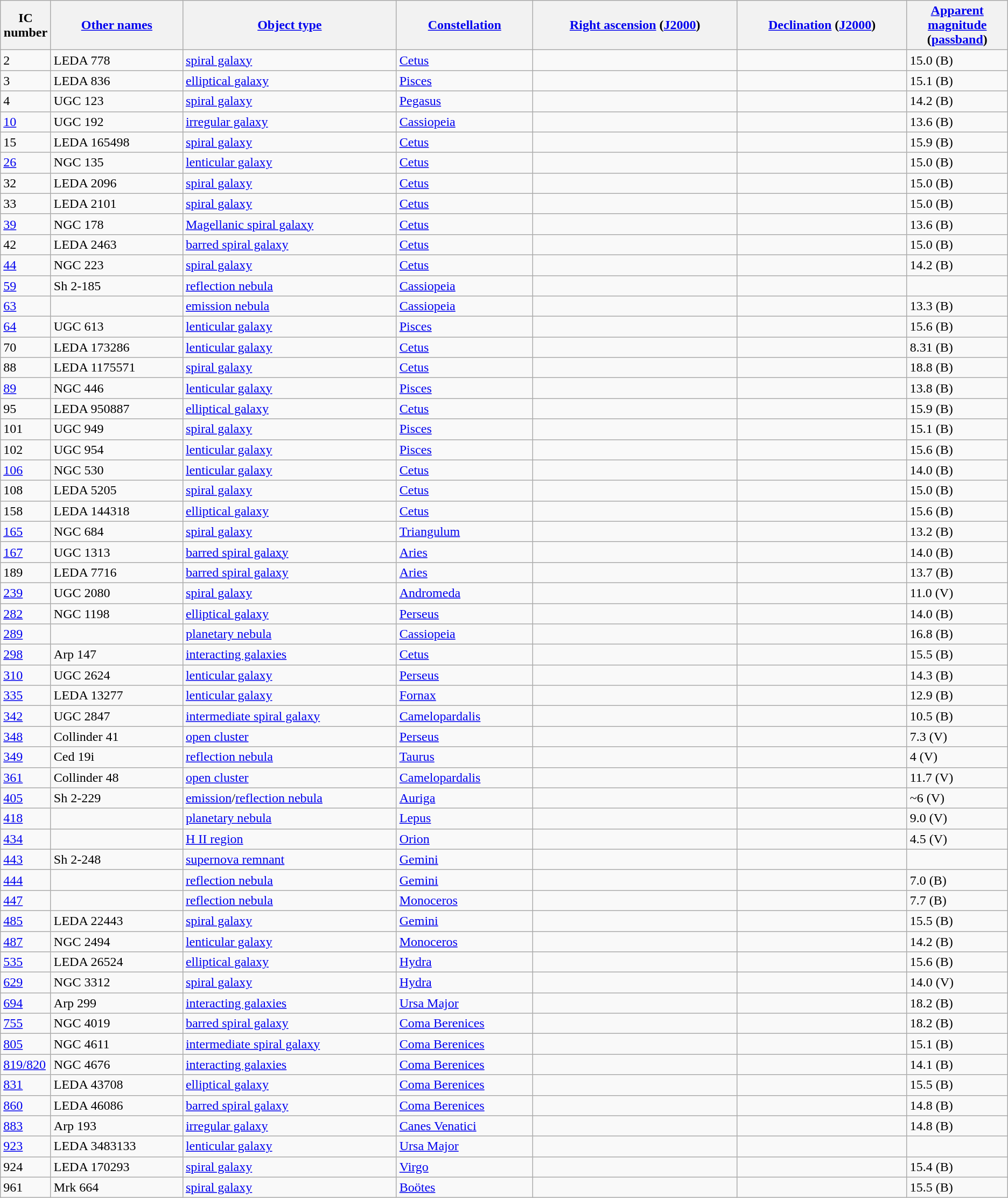<table class="wikitable sortable">
<tr>
<th style="width: 5%;">IC number</th>
<th><a href='#'>Other names</a></th>
<th><a href='#'>Object type</a></th>
<th><a href='#'>Constellation</a></th>
<th><a href='#'>Right ascension</a> (<a href='#'>J2000</a>)</th>
<th><a href='#'>Declination</a> (<a href='#'>J2000</a>)</th>
<th style="width: 10%;"><a href='#'>Apparent magnitude</a> (<a href='#'>passband</a>)</th>
</tr>
<tr>
<td>2</td>
<td>LEDA 778</td>
<td><a href='#'>spiral galaxy</a></td>
<td><a href='#'>Cetus</a></td>
<td></td>
<td></td>
<td>15.0 (B)</td>
</tr>
<tr>
<td>3</td>
<td>LEDA 836</td>
<td><a href='#'>elliptical galaxy</a></td>
<td><a href='#'>Pisces</a></td>
<td></td>
<td></td>
<td>15.1 (B)</td>
</tr>
<tr>
<td>4</td>
<td>UGC 123</td>
<td><a href='#'>spiral galaxy</a></td>
<td><a href='#'>Pegasus</a></td>
<td></td>
<td></td>
<td>14.2 (B)</td>
</tr>
<tr>
<td><a href='#'>10</a></td>
<td>UGC 192</td>
<td><a href='#'>irregular galaxy</a></td>
<td><a href='#'>Cassiopeia</a></td>
<td></td>
<td></td>
<td>13.6 (B)</td>
</tr>
<tr>
<td>15</td>
<td>LEDA 165498</td>
<td><a href='#'>spiral galaxy</a></td>
<td><a href='#'>Cetus</a></td>
<td></td>
<td></td>
<td>15.9 (B)</td>
</tr>
<tr>
<td><a href='#'>26</a></td>
<td>NGC 135</td>
<td><a href='#'>lenticular galaxy</a></td>
<td><a href='#'>Cetus</a></td>
<td></td>
<td></td>
<td>15.0 (B)</td>
</tr>
<tr>
<td>32</td>
<td>LEDA 2096</td>
<td><a href='#'>spiral galaxy</a></td>
<td><a href='#'>Cetus</a></td>
<td></td>
<td></td>
<td>15.0 (B)</td>
</tr>
<tr>
<td>33</td>
<td>LEDA 2101</td>
<td><a href='#'>spiral galaxy</a></td>
<td><a href='#'>Cetus</a></td>
<td></td>
<td></td>
<td>15.0 (B)</td>
</tr>
<tr>
<td><a href='#'>39</a></td>
<td>NGC 178</td>
<td><a href='#'>Magellanic spiral galaxy</a></td>
<td><a href='#'>Cetus</a></td>
<td></td>
<td></td>
<td>13.6 (B)</td>
</tr>
<tr>
<td>42</td>
<td>LEDA 2463</td>
<td><a href='#'>barred spiral galaxy</a></td>
<td><a href='#'>Cetus</a></td>
<td></td>
<td></td>
<td>15.0 (B)</td>
</tr>
<tr>
<td><a href='#'>44</a></td>
<td>NGC 223</td>
<td><a href='#'>spiral galaxy</a></td>
<td><a href='#'>Cetus</a></td>
<td></td>
<td></td>
<td>14.2 (B)</td>
</tr>
<tr>
<td><a href='#'>59</a></td>
<td>Sh 2-185</td>
<td><a href='#'>reflection nebula</a></td>
<td><a href='#'>Cassiopeia</a></td>
<td></td>
<td></td>
<td></td>
</tr>
<tr>
<td><a href='#'>63</a></td>
<td></td>
<td><a href='#'>emission nebula</a></td>
<td><a href='#'>Cassiopeia</a></td>
<td></td>
<td></td>
<td>13.3 (B)</td>
</tr>
<tr>
<td><a href='#'>64</a></td>
<td>UGC 613</td>
<td><a href='#'>lenticular galaxy</a></td>
<td><a href='#'>Pisces</a></td>
<td></td>
<td></td>
<td>15.6 (B)</td>
</tr>
<tr>
<td>70</td>
<td>LEDA 173286</td>
<td><a href='#'>lenticular galaxy</a></td>
<td><a href='#'>Cetus</a></td>
<td></td>
<td></td>
<td>8.31 (B)</td>
</tr>
<tr>
<td>88</td>
<td>LEDA 1175571</td>
<td><a href='#'>spiral galaxy</a></td>
<td><a href='#'>Cetus</a></td>
<td></td>
<td></td>
<td>18.8 (B)</td>
</tr>
<tr>
<td><a href='#'>89</a></td>
<td>NGC 446</td>
<td><a href='#'>lenticular galaxy</a></td>
<td><a href='#'>Pisces</a></td>
<td></td>
<td></td>
<td>13.8 (B)</td>
</tr>
<tr>
<td>95</td>
<td>LEDA 950887</td>
<td><a href='#'>elliptical galaxy</a></td>
<td><a href='#'>Cetus</a></td>
<td></td>
<td></td>
<td>15.9 (B)</td>
</tr>
<tr>
<td>101</td>
<td>UGC 949</td>
<td><a href='#'>spiral galaxy</a></td>
<td><a href='#'>Pisces</a></td>
<td></td>
<td></td>
<td>15.1 (B)</td>
</tr>
<tr>
<td>102</td>
<td>UGC 954</td>
<td><a href='#'>lenticular galaxy</a></td>
<td><a href='#'>Pisces</a></td>
<td></td>
<td></td>
<td>15.6 (B)</td>
</tr>
<tr>
<td><a href='#'>106</a></td>
<td>NGC 530</td>
<td><a href='#'>lenticular galaxy</a></td>
<td><a href='#'>Cetus</a></td>
<td></td>
<td></td>
<td>14.0 (B)</td>
</tr>
<tr>
<td>108</td>
<td>LEDA 5205</td>
<td><a href='#'>spiral galaxy</a></td>
<td><a href='#'>Cetus</a></td>
<td></td>
<td></td>
<td>15.0 (B)</td>
</tr>
<tr>
<td>158</td>
<td>LEDA 144318</td>
<td><a href='#'>elliptical galaxy</a></td>
<td><a href='#'>Cetus</a></td>
<td></td>
<td></td>
<td>15.6 (B)</td>
</tr>
<tr>
<td><a href='#'>165</a></td>
<td>NGC 684</td>
<td><a href='#'>spiral galaxy</a></td>
<td><a href='#'>Triangulum</a></td>
<td></td>
<td></td>
<td>13.2 (B)</td>
</tr>
<tr>
<td><a href='#'>167</a></td>
<td>UGC 1313</td>
<td><a href='#'>barred spiral galaxy</a></td>
<td><a href='#'>Aries</a></td>
<td></td>
<td></td>
<td>14.0 (B)</td>
</tr>
<tr>
<td>189</td>
<td>LEDA 7716</td>
<td><a href='#'>barred spiral galaxy</a></td>
<td><a href='#'>Aries</a></td>
<td></td>
<td></td>
<td>13.7 (B)</td>
</tr>
<tr>
<td><a href='#'>239</a></td>
<td>UGC 2080</td>
<td><a href='#'>spiral galaxy</a></td>
<td><a href='#'>Andromeda</a></td>
<td></td>
<td></td>
<td>11.0 (V)</td>
</tr>
<tr>
<td><a href='#'>282</a></td>
<td>NGC 1198</td>
<td><a href='#'>elliptical galaxy</a></td>
<td><a href='#'>Perseus</a></td>
<td></td>
<td></td>
<td>14.0 (B)</td>
</tr>
<tr>
<td><a href='#'>289</a></td>
<td></td>
<td><a href='#'>planetary nebula</a></td>
<td><a href='#'>Cassiopeia</a></td>
<td></td>
<td></td>
<td>16.8 (B)</td>
</tr>
<tr>
<td><a href='#'>298</a></td>
<td>Arp 147</td>
<td><a href='#'>interacting galaxies</a></td>
<td><a href='#'>Cetus</a></td>
<td></td>
<td></td>
<td>15.5 (B)</td>
</tr>
<tr>
<td><a href='#'>310</a></td>
<td>UGC 2624</td>
<td><a href='#'>lenticular galaxy</a></td>
<td><a href='#'>Perseus</a></td>
<td></td>
<td></td>
<td>14.3 (B)</td>
</tr>
<tr>
<td><a href='#'>335</a></td>
<td>LEDA 13277</td>
<td><a href='#'>lenticular galaxy</a></td>
<td><a href='#'>Fornax</a></td>
<td></td>
<td></td>
<td>12.9 (B)</td>
</tr>
<tr>
<td><a href='#'>342</a></td>
<td>UGC 2847</td>
<td><a href='#'>intermediate spiral galaxy</a></td>
<td><a href='#'>Camelopardalis</a></td>
<td></td>
<td></td>
<td>10.5 (B)</td>
</tr>
<tr>
<td><a href='#'>348</a></td>
<td>Collinder 41</td>
<td><a href='#'>open cluster</a></td>
<td><a href='#'>Perseus</a></td>
<td></td>
<td></td>
<td>7.3 (V)</td>
</tr>
<tr>
<td><a href='#'>349</a></td>
<td>Ced 19i</td>
<td><a href='#'>reflection nebula</a></td>
<td><a href='#'>Taurus</a></td>
<td></td>
<td></td>
<td>4 (V)</td>
</tr>
<tr>
<td><a href='#'>361</a></td>
<td>Collinder 48</td>
<td><a href='#'>open cluster</a></td>
<td><a href='#'>Camelopardalis</a></td>
<td></td>
<td></td>
<td>11.7 (V)</td>
</tr>
<tr>
<td><a href='#'>405</a></td>
<td>Sh 2-229</td>
<td><a href='#'>emission</a>/<a href='#'>reflection nebula</a></td>
<td><a href='#'>Auriga</a></td>
<td></td>
<td></td>
<td>~6 (V)</td>
</tr>
<tr>
<td><a href='#'>418</a></td>
<td></td>
<td><a href='#'>planetary nebula</a></td>
<td><a href='#'>Lepus</a></td>
<td></td>
<td></td>
<td>9.0 (V)</td>
</tr>
<tr>
<td><a href='#'>434</a></td>
<td></td>
<td><a href='#'>H II region</a></td>
<td><a href='#'>Orion</a></td>
<td></td>
<td></td>
<td>4.5 (V)</td>
</tr>
<tr>
<td><a href='#'>443</a></td>
<td>Sh 2-248</td>
<td><a href='#'>supernova remnant</a></td>
<td><a href='#'>Gemini</a></td>
<td></td>
<td></td>
<td></td>
</tr>
<tr>
<td><a href='#'>444</a></td>
<td></td>
<td><a href='#'>reflection nebula</a></td>
<td><a href='#'>Gemini</a></td>
<td></td>
<td></td>
<td>7.0 (B)</td>
</tr>
<tr>
<td><a href='#'>447</a></td>
<td></td>
<td><a href='#'>reflection nebula</a></td>
<td><a href='#'>Monoceros</a></td>
<td></td>
<td></td>
<td>7.7 (B)</td>
</tr>
<tr>
<td><a href='#'>485</a></td>
<td>LEDA 22443</td>
<td><a href='#'>spiral galaxy</a></td>
<td><a href='#'>Gemini</a></td>
<td></td>
<td></td>
<td>15.5 (B)</td>
</tr>
<tr>
<td><a href='#'>487</a></td>
<td>NGC 2494</td>
<td><a href='#'>lenticular galaxy</a></td>
<td><a href='#'>Monoceros</a></td>
<td></td>
<td></td>
<td>14.2 (B)</td>
</tr>
<tr>
<td><a href='#'>535</a></td>
<td>LEDA 26524</td>
<td><a href='#'>elliptical galaxy</a></td>
<td><a href='#'>Hydra</a></td>
<td></td>
<td></td>
<td>15.6 (B)</td>
</tr>
<tr>
<td><a href='#'>629</a></td>
<td>NGC 3312</td>
<td><a href='#'>spiral galaxy</a></td>
<td><a href='#'>Hydra</a></td>
<td></td>
<td></td>
<td>14.0 (V)</td>
</tr>
<tr>
<td><a href='#'>694</a></td>
<td>Arp 299</td>
<td><a href='#'>interacting galaxies</a></td>
<td><a href='#'>Ursa Major</a></td>
<td></td>
<td></td>
<td>18.2 (B)</td>
</tr>
<tr>
<td><a href='#'>755</a></td>
<td>NGC 4019</td>
<td><a href='#'>barred spiral galaxy</a></td>
<td><a href='#'>Coma Berenices</a></td>
<td></td>
<td></td>
<td>18.2 (B)</td>
</tr>
<tr>
<td><a href='#'>805</a></td>
<td>NGC 4611</td>
<td><a href='#'>intermediate spiral galaxy</a></td>
<td><a href='#'>Coma Berenices</a></td>
<td></td>
<td></td>
<td>15.1 (B)</td>
</tr>
<tr>
<td><a href='#'>819/820</a></td>
<td>NGC 4676</td>
<td><a href='#'>interacting galaxies</a></td>
<td><a href='#'>Coma Berenices</a></td>
<td></td>
<td></td>
<td>14.1 (B)</td>
</tr>
<tr>
<td><a href='#'>831</a></td>
<td>LEDA 43708</td>
<td><a href='#'>elliptical galaxy</a></td>
<td><a href='#'>Coma Berenices</a></td>
<td></td>
<td></td>
<td>15.5 (B)</td>
</tr>
<tr>
<td><a href='#'>860</a></td>
<td>LEDA 46086</td>
<td><a href='#'>barred spiral galaxy</a></td>
<td><a href='#'>Coma Berenices</a></td>
<td></td>
<td></td>
<td>14.8 (B)</td>
</tr>
<tr>
<td><a href='#'>883</a></td>
<td>Arp 193</td>
<td><a href='#'>irregular galaxy</a></td>
<td><a href='#'>Canes Venatici</a></td>
<td></td>
<td></td>
<td>14.8 (B)</td>
</tr>
<tr>
<td><a href='#'>923</a></td>
<td>LEDA 3483133</td>
<td><a href='#'>lenticular galaxy</a></td>
<td><a href='#'>Ursa Major</a></td>
<td></td>
<td></td>
<td></td>
</tr>
<tr>
<td>924</td>
<td>LEDA 170293</td>
<td><a href='#'>spiral galaxy</a></td>
<td><a href='#'>Virgo</a></td>
<td></td>
<td></td>
<td>15.4 (B)</td>
</tr>
<tr>
<td>961</td>
<td>Mrk 664</td>
<td><a href='#'>spiral galaxy</a></td>
<td><a href='#'>Boötes</a></td>
<td></td>
<td></td>
<td>15.5 (B)</td>
</tr>
</table>
